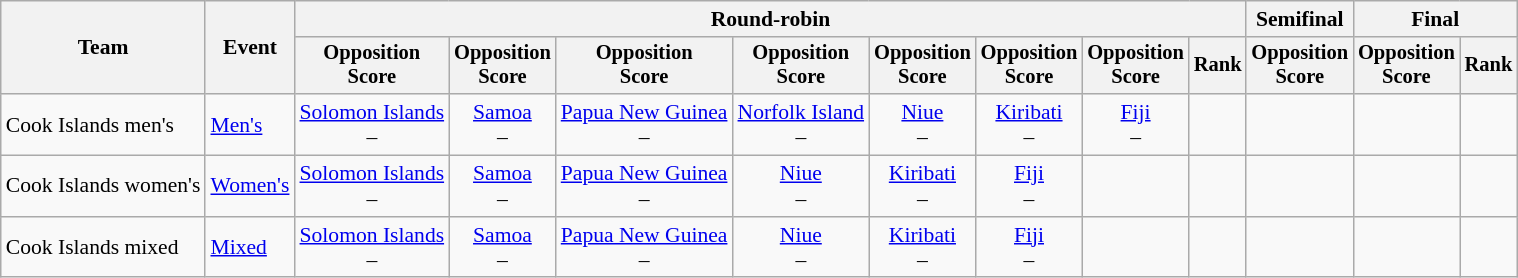<table class=wikitable style=font-size:90%;text-align:center>
<tr>
<th rowspan=2>Team</th>
<th rowspan=2>Event</th>
<th colspan=8>Round-robin</th>
<th>Semifinal</th>
<th colspan=2>Final</th>
</tr>
<tr style=font-size:95%>
<th>Opposition<br>Score</th>
<th>Opposition<br>Score</th>
<th>Opposition<br>Score</th>
<th>Opposition<br>Score</th>
<th>Opposition<br>Score</th>
<th>Opposition<br>Score</th>
<th>Opposition<br>Score</th>
<th>Rank</th>
<th>Opposition<br>Score</th>
<th>Opposition<br>Score</th>
<th>Rank</th>
</tr>
<tr>
<td align=left>Cook Islands men's</td>
<td align=left><a href='#'>Men's</a></td>
<td> <a href='#'>Solomon Islands</a><br> –</td>
<td> <a href='#'>Samoa</a><br> –</td>
<td> <a href='#'>Papua New Guinea</a><br> –</td>
<td> <a href='#'>Norfolk Island</a><br> –</td>
<td> <a href='#'>Niue</a><br> –</td>
<td> <a href='#'>Kiribati</a><br> –</td>
<td> <a href='#'>Fiji</a><br> –</td>
<td></td>
<td></td>
<td></td>
<td></td>
</tr>
<tr>
<td align=left>Cook Islands women's</td>
<td align=left><a href='#'>Women's</a></td>
<td> <a href='#'>Solomon Islands</a><br> –</td>
<td> <a href='#'>Samoa</a><br> –</td>
<td> <a href='#'>Papua New Guinea</a><br> –</td>
<td> <a href='#'>Niue</a><br> –</td>
<td> <a href='#'>Kiribati</a><br> –</td>
<td> <a href='#'>Fiji</a><br> –</td>
<td></td>
<td></td>
<td></td>
<td></td>
<td></td>
</tr>
<tr>
<td align=left>Cook Islands mixed</td>
<td align=left><a href='#'>Mixed</a></td>
<td> <a href='#'>Solomon Islands</a><br> –</td>
<td> <a href='#'>Samoa</a><br> –</td>
<td> <a href='#'>Papua New Guinea</a><br> –</td>
<td> <a href='#'>Niue</a><br> –</td>
<td> <a href='#'>Kiribati</a><br> –</td>
<td> <a href='#'>Fiji</a><br> –</td>
<td></td>
<td></td>
<td></td>
<td></td>
<td></td>
</tr>
</table>
